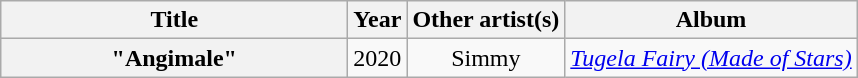<table class="wikitable plainrowheaders" style="text-align:center;">
<tr>
<th scope="col" style="width:14em;">Title</th>
<th scope="col">Year</th>
<th scope="col">Other artist(s)</th>
<th scope="col">Album</th>
</tr>
<tr>
<th scope="row">"Angimale"</th>
<td>2020</td>
<td>Simmy</td>
<td><em><a href='#'>Tugela Fairy (Made of Stars)</a></em></td>
</tr>
</table>
